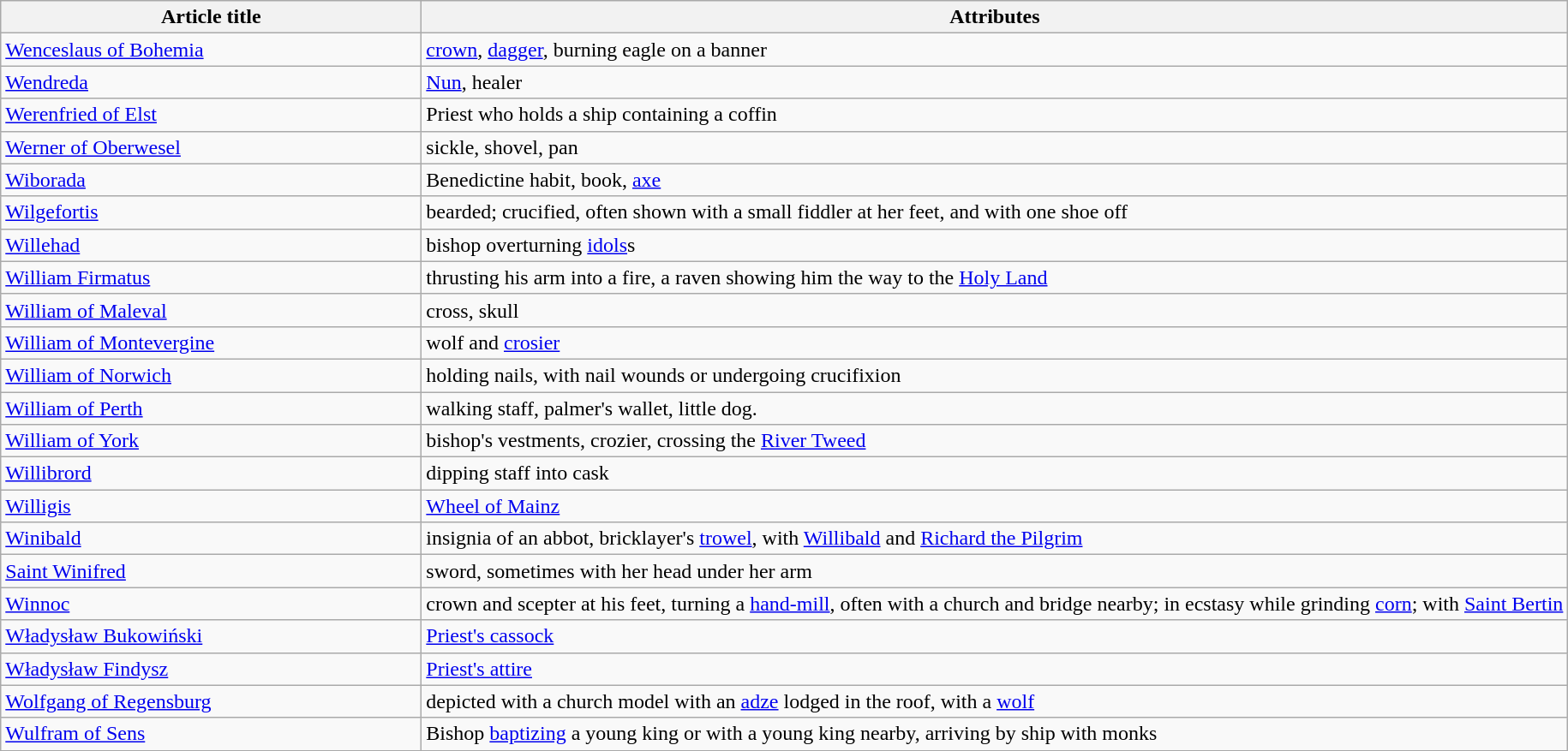<table class="wikitable">
<tr>
<th scope="col" style="width: 20em;">Article title</th>
<th scope="col">Attributes</th>
</tr>
<tr>
<td><a href='#'>Wenceslaus of Bohemia</a></td>
<td><a href='#'>crown</a>, <a href='#'>dagger</a>, burning eagle on a banner</td>
</tr>
<tr>
<td><a href='#'>Wendreda</a></td>
<td><a href='#'>Nun</a>, healer</td>
</tr>
<tr>
<td><a href='#'>Werenfried of Elst</a></td>
<td>Priest who holds a ship containing a coffin</td>
</tr>
<tr>
<td><a href='#'>Werner of Oberwesel</a></td>
<td>sickle, shovel, pan</td>
</tr>
<tr>
<td><a href='#'>Wiborada</a></td>
<td>Benedictine habit, book, <a href='#'>axe</a></td>
</tr>
<tr>
<td><a href='#'>Wilgefortis</a></td>
<td>bearded; crucified, often shown with a small fiddler at her feet, and with one shoe off</td>
</tr>
<tr>
<td><a href='#'>Willehad</a></td>
<td>bishop overturning <a href='#'>idols</a>s</td>
</tr>
<tr>
<td><a href='#'>William Firmatus</a></td>
<td>thrusting his arm into a fire, a raven showing him the way to the <a href='#'>Holy Land</a></td>
</tr>
<tr>
<td><a href='#'>William of Maleval</a></td>
<td>cross, skull</td>
</tr>
<tr>
<td><a href='#'>William of Montevergine</a></td>
<td>wolf and <a href='#'>crosier</a></td>
</tr>
<tr>
<td><a href='#'>William of Norwich</a></td>
<td>holding nails, with nail wounds or undergoing crucifixion</td>
</tr>
<tr>
<td><a href='#'>William of Perth</a></td>
<td>walking staff, palmer's wallet, little dog.</td>
</tr>
<tr>
<td><a href='#'>William of York</a></td>
<td>bishop's vestments, crozier, crossing the <a href='#'>River Tweed</a></td>
</tr>
<tr>
<td><a href='#'>Willibrord</a></td>
<td>dipping staff into cask</td>
</tr>
<tr>
<td><a href='#'>Willigis</a></td>
<td><a href='#'>Wheel of Mainz</a></td>
</tr>
<tr>
<td><a href='#'>Winibald</a></td>
<td>insignia of an abbot, bricklayer's <a href='#'>trowel</a>, with <a href='#'>Willibald</a> and <a href='#'>Richard the Pilgrim</a> </td>
</tr>
<tr>
<td><a href='#'>Saint Winifred</a></td>
<td>sword, sometimes with her head under her arm</td>
</tr>
<tr>
<td><a href='#'>Winnoc</a></td>
<td>crown and scepter at his feet, turning a <a href='#'>hand-mill</a>, often with a church and bridge nearby; in ecstasy while grinding <a href='#'>corn</a>; with <a href='#'>Saint Bertin</a></td>
</tr>
<tr>
<td><a href='#'>Władysław Bukowiński</a></td>
<td><a href='#'>Priest's cassock</a></td>
</tr>
<tr>
<td><a href='#'>Władysław Findysz</a></td>
<td><a href='#'>Priest's attire</a></td>
</tr>
<tr>
<td><a href='#'>Wolfgang of Regensburg</a></td>
<td>depicted with a church model with an <a href='#'>adze</a> lodged in the roof, with a <a href='#'>wolf</a></td>
</tr>
<tr>
<td><a href='#'>Wulfram of Sens</a></td>
<td>Bishop <a href='#'>baptizing</a> a young king or with a young king nearby, arriving by ship with monks</td>
</tr>
</table>
